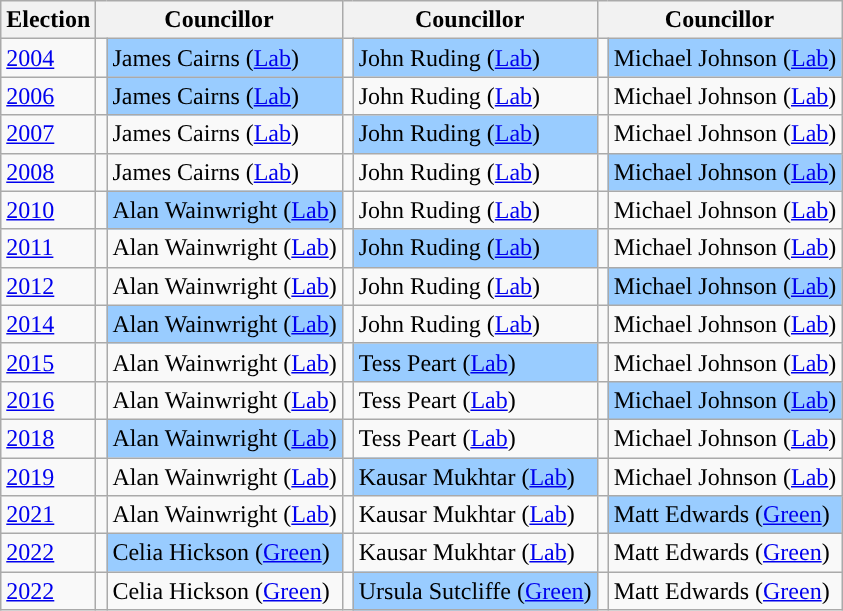<table class="wikitable">
<tr>
<th>Election</th>
<th colspan="2">Councillor</th>
<th colspan="2">Councillor</th>
<th colspan="2">Councillor</th>
</tr>
<tr>
<td><a href='#'>2004</a></td>
<td style="background-color: "></td>
<td bgcolor="#99CCFF">James Cairns (<a href='#'>Lab</a>)</td>
<td style="background-color: "></td>
<td bgcolor="#99CCFF">John Ruding (<a href='#'>Lab</a>)</td>
<td style="background-color: "></td>
<td bgcolor="#99CCFF">Michael Johnson (<a href='#'>Lab</a>)</td>
</tr>
<tr>
<td><a href='#'>2006</a></td>
<td style="background-color: "></td>
<td bgcolor="#99CCFF">James Cairns (<a href='#'>Lab</a>)</td>
<td style="background-color: "></td>
<td>John Ruding (<a href='#'>Lab</a>)</td>
<td style="background-color: "></td>
<td>Michael Johnson (<a href='#'>Lab</a>)</td>
</tr>
<tr>
<td><a href='#'>2007</a></td>
<td style="background-color: "></td>
<td>James Cairns (<a href='#'>Lab</a>)</td>
<td style="background-color: "></td>
<td bgcolor="#99CCFF">John Ruding (<a href='#'>Lab</a>)</td>
<td style="background-color: "></td>
<td>Michael Johnson (<a href='#'>Lab</a>)</td>
</tr>
<tr>
<td><a href='#'>2008</a></td>
<td style="background-color: "></td>
<td>James Cairns (<a href='#'>Lab</a>)</td>
<td style="background-color: "></td>
<td>John Ruding (<a href='#'>Lab</a>)</td>
<td style="background-color: "></td>
<td bgcolor="#99CCFF">Michael Johnson (<a href='#'>Lab</a>)</td>
</tr>
<tr>
<td><a href='#'>2010</a></td>
<td style="background-color: "></td>
<td bgcolor="#99CCFF">Alan Wainwright (<a href='#'>Lab</a>)</td>
<td style="background-color: "></td>
<td>John Ruding (<a href='#'>Lab</a>)</td>
<td style="background-color: "></td>
<td>Michael Johnson (<a href='#'>Lab</a>)</td>
</tr>
<tr>
<td><a href='#'>2011</a></td>
<td style="background-color: "></td>
<td>Alan Wainwright (<a href='#'>Lab</a>)</td>
<td style="background-color: "></td>
<td bgcolor="#99CCFF">John Ruding (<a href='#'>Lab</a>)</td>
<td style="background-color: "></td>
<td>Michael Johnson (<a href='#'>Lab</a>)</td>
</tr>
<tr>
<td><a href='#'>2012</a></td>
<td style="background-color: "></td>
<td>Alan Wainwright (<a href='#'>Lab</a>)</td>
<td style="background-color: "></td>
<td>John Ruding (<a href='#'>Lab</a>)</td>
<td style="background-color: "></td>
<td bgcolor="#99CCFF">Michael Johnson (<a href='#'>Lab</a>)</td>
</tr>
<tr>
<td><a href='#'>2014</a></td>
<td style="background-color: "></td>
<td bgcolor="#99CCFF">Alan Wainwright (<a href='#'>Lab</a>)</td>
<td style="background-color: "></td>
<td>John Ruding (<a href='#'>Lab</a>)</td>
<td style="background-color: "></td>
<td>Michael Johnson (<a href='#'>Lab</a>)</td>
</tr>
<tr>
<td><a href='#'>2015</a></td>
<td style="background-color: "></td>
<td>Alan Wainwright (<a href='#'>Lab</a>)</td>
<td style="background-color: "></td>
<td bgcolor="#99CCFF">Tess Peart (<a href='#'>Lab</a>)</td>
<td style="background-color: "></td>
<td>Michael Johnson (<a href='#'>Lab</a>)</td>
</tr>
<tr>
<td><a href='#'>2016</a></td>
<td style="background-color: "></td>
<td>Alan Wainwright (<a href='#'>Lab</a>)</td>
<td style="background-color: "></td>
<td>Tess Peart (<a href='#'>Lab</a>)</td>
<td style="background-color: "></td>
<td bgcolor="#99CCFF">Michael Johnson (<a href='#'>Lab</a>)</td>
</tr>
<tr>
<td><a href='#'>2018</a></td>
<td style="background-color: "></td>
<td bgcolor="#99CCFF">Alan Wainwright (<a href='#'>Lab</a>)</td>
<td style="background-color: "></td>
<td>Tess Peart (<a href='#'>Lab</a>)</td>
<td style="background-color: "></td>
<td>Michael Johnson (<a href='#'>Lab</a>)</td>
</tr>
<tr>
<td><a href='#'>2019</a></td>
<td style="background-color: "></td>
<td>Alan Wainwright (<a href='#'>Lab</a>)</td>
<td style="background-color: "></td>
<td bgcolor="#99CCFF">Kausar Mukhtar (<a href='#'>Lab</a>)</td>
<td style="background-color: "></td>
<td>Michael Johnson (<a href='#'>Lab</a>)</td>
</tr>
<tr>
<td><a href='#'>2021</a></td>
<td style="background-color: "></td>
<td>Alan Wainwright (<a href='#'>Lab</a>)</td>
<td style="background-color: "></td>
<td>Kausar Mukhtar (<a href='#'>Lab</a>)</td>
<td style="background-color: "></td>
<td bgcolor="#99CCFF">Matt Edwards (<a href='#'>Green</a>)</td>
</tr>
<tr>
<td><a href='#'>2022</a></td>
<td style="background-color: "></td>
<td bgcolor="#99CCFF">Celia Hickson (<a href='#'>Green</a>)</td>
<td style="background-color: "></td>
<td>Kausar Mukhtar (<a href='#'>Lab</a>)</td>
<td style="background-color: "></td>
<td>Matt Edwards (<a href='#'>Green</a>)</td>
</tr>
<tr>
<td><a href='#'>2022</a></td>
<td style="background-color: "></td>
<td>Celia Hickson (<a href='#'>Green</a>)</td>
<td style="background-color: "></td>
<td bgcolor="#99CCFF">Ursula Sutcliffe (<a href='#'>Green</a>)</td>
<td style="background-color: "></td>
<td>Matt Edwards (<a href='#'>Green</a>)</td>
</tr>
</table>
